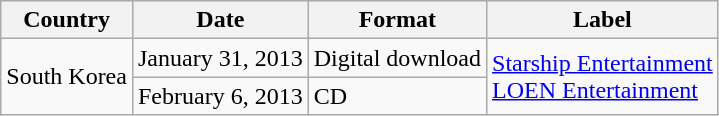<table class="wikitable plainrowheaders">
<tr>
<th scope="col">Country</th>
<th>Date</th>
<th>Format</th>
<th>Label</th>
</tr>
<tr>
<td scope="row" rowspan="2">South Korea</td>
<td scope="row" rowspan="1">January 31, 2013</td>
<td>Digital download</td>
<td scope="row" rowspan="2"><a href='#'>Starship Entertainment</a><br><a href='#'>LOEN Entertainment</a></td>
</tr>
<tr>
<td scope="row" rowspan="1">February 6, 2013</td>
<td>CD</td>
</tr>
</table>
